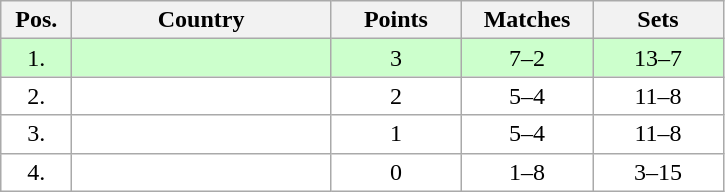<table class="wikitable" style="text-align:center;">
<tr>
<th width=40>Pos.</th>
<th width=165>Country</th>
<th width=80>Points</th>
<th width=80>Matches</th>
<th width=80>Sets</th>
</tr>
<tr style="background:#ccffcc;">
<td>1.</td>
<td style="text-align:left;"></td>
<td>3</td>
<td>7–2</td>
<td>13–7</td>
</tr>
<tr style="background:#ffffff;">
<td>2.</td>
<td style="text-align:left;"></td>
<td>2</td>
<td>5–4</td>
<td>11–8</td>
</tr>
<tr style="background:#ffffff;">
<td>3.</td>
<td style="text-align:left;"></td>
<td>1</td>
<td>5–4</td>
<td>11–8</td>
</tr>
<tr style="background:#ffffff;">
<td>4.</td>
<td style="text-align:left;"></td>
<td>0</td>
<td>1–8</td>
<td>3–15</td>
</tr>
</table>
